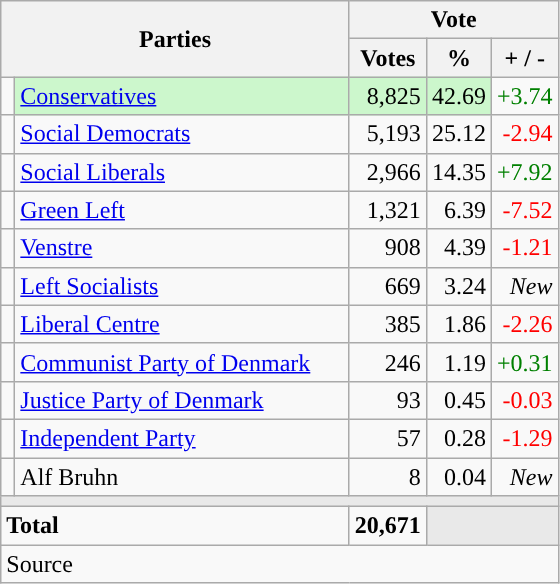<table class="wikitable" style="text-align:right;">
<tr>
<th style="text-align:centre;" rowspan="2" colspan="2" width="225">Parties</th>
<th colspan="3">Vote</th>
</tr>
<tr>
<th width="15">Votes</th>
<th width="15">%</th>
<th width="15">+ / -</th>
</tr>
<tr>
<td width="2" style="color:inherit;background:"></td>
<td bgcolor=#ccf7cc  align="left"><a href='#'>Conservatives</a></td>
<td bgcolor=#ccf7cc>8,825</td>
<td bgcolor=#ccf7cc>42.69</td>
<td style=color:green;>+3.74</td>
</tr>
<tr>
<td width="2" style="color:inherit;background:"></td>
<td align="left"><a href='#'>Social Democrats</a></td>
<td>5,193</td>
<td>25.12</td>
<td style=color:red;>-2.94</td>
</tr>
<tr>
<td width="2" style="color:inherit;background:"></td>
<td align="left"><a href='#'>Social Liberals</a></td>
<td>2,966</td>
<td>14.35</td>
<td style=color:green;>+7.92</td>
</tr>
<tr>
<td width="2" style="color:inherit;background:"></td>
<td align="left"><a href='#'>Green Left</a></td>
<td>1,321</td>
<td>6.39</td>
<td style=color:red;>-7.52</td>
</tr>
<tr>
<td width="2" style="color:inherit;background:"></td>
<td align="left"><a href='#'>Venstre</a></td>
<td>908</td>
<td>4.39</td>
<td style=color:red;>-1.21</td>
</tr>
<tr>
<td width="2" style="color:inherit;background:"></td>
<td align="left"><a href='#'>Left Socialists</a></td>
<td>669</td>
<td>3.24</td>
<td><em>New</em></td>
</tr>
<tr>
<td width="2" style="color:inherit;background:"></td>
<td align="left"><a href='#'>Liberal Centre</a></td>
<td>385</td>
<td>1.86</td>
<td style=color:red;>-2.26</td>
</tr>
<tr>
<td width="2" style="color:inherit;background:"></td>
<td align="left"><a href='#'>Communist Party of Denmark</a></td>
<td>246</td>
<td>1.19</td>
<td style=color:green;>+0.31</td>
</tr>
<tr>
<td width="2" style="color:inherit;background:"></td>
<td align="left"><a href='#'>Justice Party of Denmark</a></td>
<td>93</td>
<td>0.45</td>
<td style=color:red;>-0.03</td>
</tr>
<tr>
<td width="2" style="color:inherit;background:"></td>
<td align="left"><a href='#'>Independent Party</a></td>
<td>57</td>
<td>0.28</td>
<td style=color:red;>-1.29</td>
</tr>
<tr>
<td width="2" style="color:inherit;background:"></td>
<td align="left">Alf Bruhn</td>
<td>8</td>
<td>0.04</td>
<td><em>New</em></td>
</tr>
<tr>
<td colspan="7" bgcolor="#E9E9E9"></td>
</tr>
<tr>
<td align="left" colspan="2"><strong>Total</strong></td>
<td><strong>20,671</strong></td>
<td bgcolor="#E9E9E9" colspan="2"></td>
</tr>
<tr>
<td align="left" colspan="6">Source</td>
</tr>
</table>
